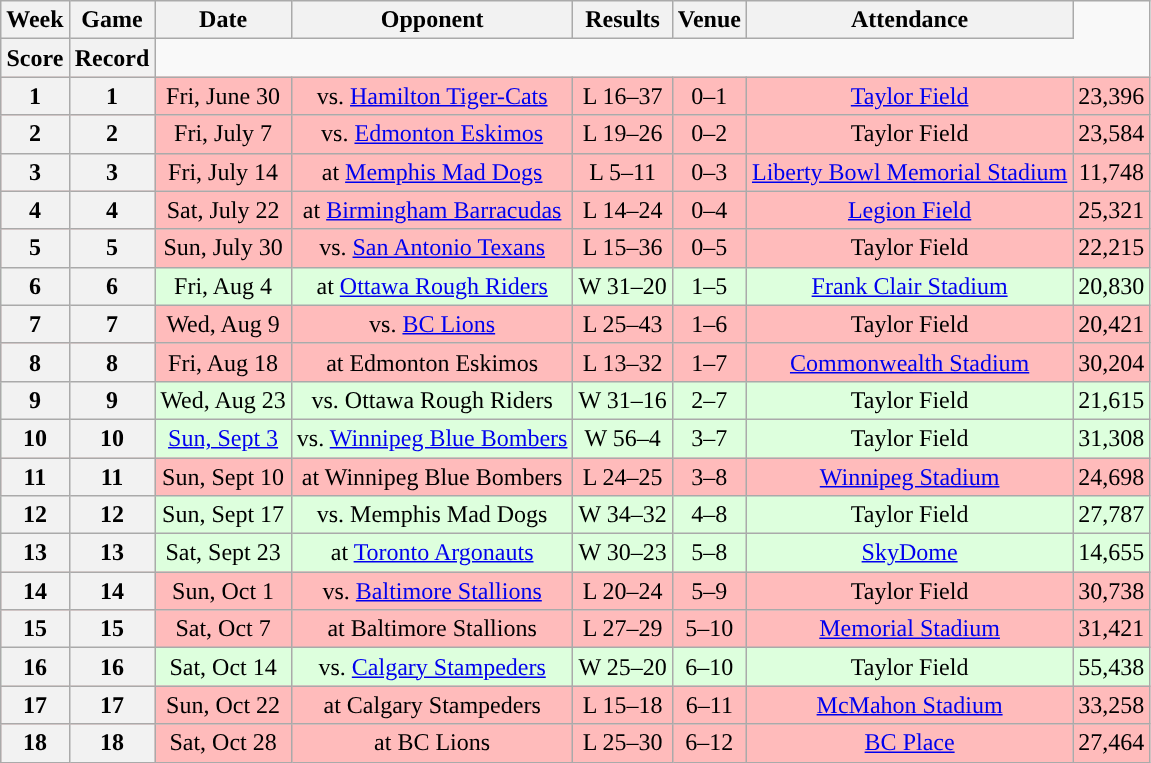<table class="wikitable" style="text-align:center">
<tr>
<th>Week</th>
<th>Game</th>
<th>Date</th>
<th>Opponent</th>
<th>Results</th>
<th>Venue</th>
<th>Attendance</th>
</tr>
<tr>
<th>Score</th>
<th>Record</th>
</tr>
<tr style="background:#ffbbbb">
<th>1</th>
<th>1</th>
<td>Fri, June 30</td>
<td>vs. <a href='#'>Hamilton Tiger-Cats</a></td>
<td>L 16–37</td>
<td>0–1</td>
<td><a href='#'>Taylor Field</a></td>
<td>23,396</td>
</tr>
<tr style="background:#ffbbbb">
<th>2</th>
<th>2</th>
<td>Fri, July 7</td>
<td>vs. <a href='#'>Edmonton Eskimos</a></td>
<td>L 19–26 </td>
<td>0–2</td>
<td>Taylor Field</td>
<td>23,584</td>
</tr>
<tr style="background:#ffbbbb">
<th>3</th>
<th>3</th>
<td>Fri, July 14</td>
<td>at <a href='#'>Memphis Mad Dogs</a></td>
<td>L 5–11</td>
<td>0–3</td>
<td><a href='#'>Liberty Bowl Memorial Stadium</a></td>
<td>11,748</td>
</tr>
<tr style="background:#ffbbbb">
<th>4</th>
<th>4</th>
<td>Sat, July 22</td>
<td>at <a href='#'>Birmingham Barracudas</a></td>
<td>L 14–24</td>
<td>0–4</td>
<td><a href='#'>Legion Field</a></td>
<td>25,321</td>
</tr>
<tr style="background:#ffbbbb">
<th>5</th>
<th>5</th>
<td>Sun, July 30</td>
<td>vs. <a href='#'>San Antonio Texans</a></td>
<td>L 15–36</td>
<td>0–5</td>
<td>Taylor Field</td>
<td>22,215</td>
</tr>
<tr style="background:#ddffdd">
<th>6</th>
<th>6</th>
<td>Fri, Aug 4</td>
<td>at <a href='#'>Ottawa Rough Riders</a></td>
<td>W 31–20</td>
<td>1–5</td>
<td><a href='#'>Frank Clair Stadium</a></td>
<td>20,830</td>
</tr>
<tr style="background:#ffbbbb">
<th>7</th>
<th>7</th>
<td>Wed, Aug 9</td>
<td>vs. <a href='#'>BC Lions</a></td>
<td>L 25–43</td>
<td>1–6</td>
<td>Taylor Field</td>
<td>20,421</td>
</tr>
<tr style="background:#ffbbbb">
<th>8</th>
<th>8</th>
<td>Fri, Aug 18</td>
<td>at Edmonton Eskimos</td>
<td>L 13–32</td>
<td>1–7</td>
<td><a href='#'>Commonwealth Stadium</a></td>
<td>30,204</td>
</tr>
<tr style="background:#ddffdd">
<th>9</th>
<th>9</th>
<td>Wed, Aug 23</td>
<td>vs. Ottawa Rough Riders</td>
<td>W 31–16</td>
<td>2–7</td>
<td>Taylor Field</td>
<td>21,615</td>
</tr>
<tr style="background:#ddffdd">
<th>10</th>
<th>10</th>
<td><a href='#'>Sun, Sept 3</a></td>
<td>vs. <a href='#'>Winnipeg Blue Bombers</a></td>
<td>W 56–4</td>
<td>3–7</td>
<td>Taylor Field</td>
<td>31,308</td>
</tr>
<tr align="center" bgcolor="#ffbbbb">
<th>11</th>
<th>11</th>
<td>Sun, Sept 10</td>
<td>at Winnipeg Blue Bombers</td>
<td>L 24–25</td>
<td>3–8</td>
<td><a href='#'>Winnipeg Stadium</a></td>
<td>24,698</td>
</tr>
<tr style="background:#ddffdd">
<th>12</th>
<th>12</th>
<td>Sun, Sept 17</td>
<td>vs. Memphis Mad Dogs</td>
<td>W 34–32</td>
<td>4–8</td>
<td>Taylor Field</td>
<td>27,787</td>
</tr>
<tr style="background:#ddffdd">
<th>13</th>
<th>13</th>
<td>Sat, Sept 23</td>
<td>at <a href='#'>Toronto Argonauts</a></td>
<td>W 30–23</td>
<td>5–8</td>
<td><a href='#'>SkyDome</a></td>
<td>14,655</td>
</tr>
<tr style="background:#ffbbbb">
<th>14</th>
<th>14</th>
<td>Sun, Oct 1</td>
<td>vs. <a href='#'>Baltimore Stallions</a></td>
<td>L 20–24</td>
<td>5–9</td>
<td>Taylor Field</td>
<td>30,738</td>
</tr>
<tr style="background:#ffbbbb">
<th>15</th>
<th>15</th>
<td>Sat, Oct 7</td>
<td>at Baltimore Stallions</td>
<td>L 27–29</td>
<td>5–10</td>
<td><a href='#'>Memorial Stadium</a></td>
<td>31,421</td>
</tr>
<tr style="background:#ddffdd">
<th>16</th>
<th>16</th>
<td>Sat, Oct 14</td>
<td>vs. <a href='#'>Calgary Stampeders</a></td>
<td>W 25–20</td>
<td>6–10</td>
<td>Taylor Field</td>
<td>55,438</td>
</tr>
<tr style="background:#ffbbbb">
<th>17</th>
<th>17</th>
<td>Sun, Oct 22</td>
<td>at Calgary Stampeders</td>
<td>L 15–18</td>
<td>6–11</td>
<td><a href='#'>McMahon Stadium</a></td>
<td>33,258</td>
</tr>
<tr style="background:#ffbbbb">
<th>18</th>
<th>18</th>
<td>Sat, Oct 28</td>
<td>at BC Lions</td>
<td>L 25–30</td>
<td>6–12</td>
<td><a href='#'>BC Place</a></td>
<td>27,464</td>
</tr>
</table>
